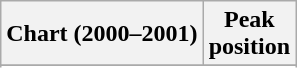<table class="wikitable sortable">
<tr>
<th align="left">Chart (2000–2001)</th>
<th align="center">Peak<br>position</th>
</tr>
<tr>
</tr>
<tr>
</tr>
<tr>
</tr>
</table>
